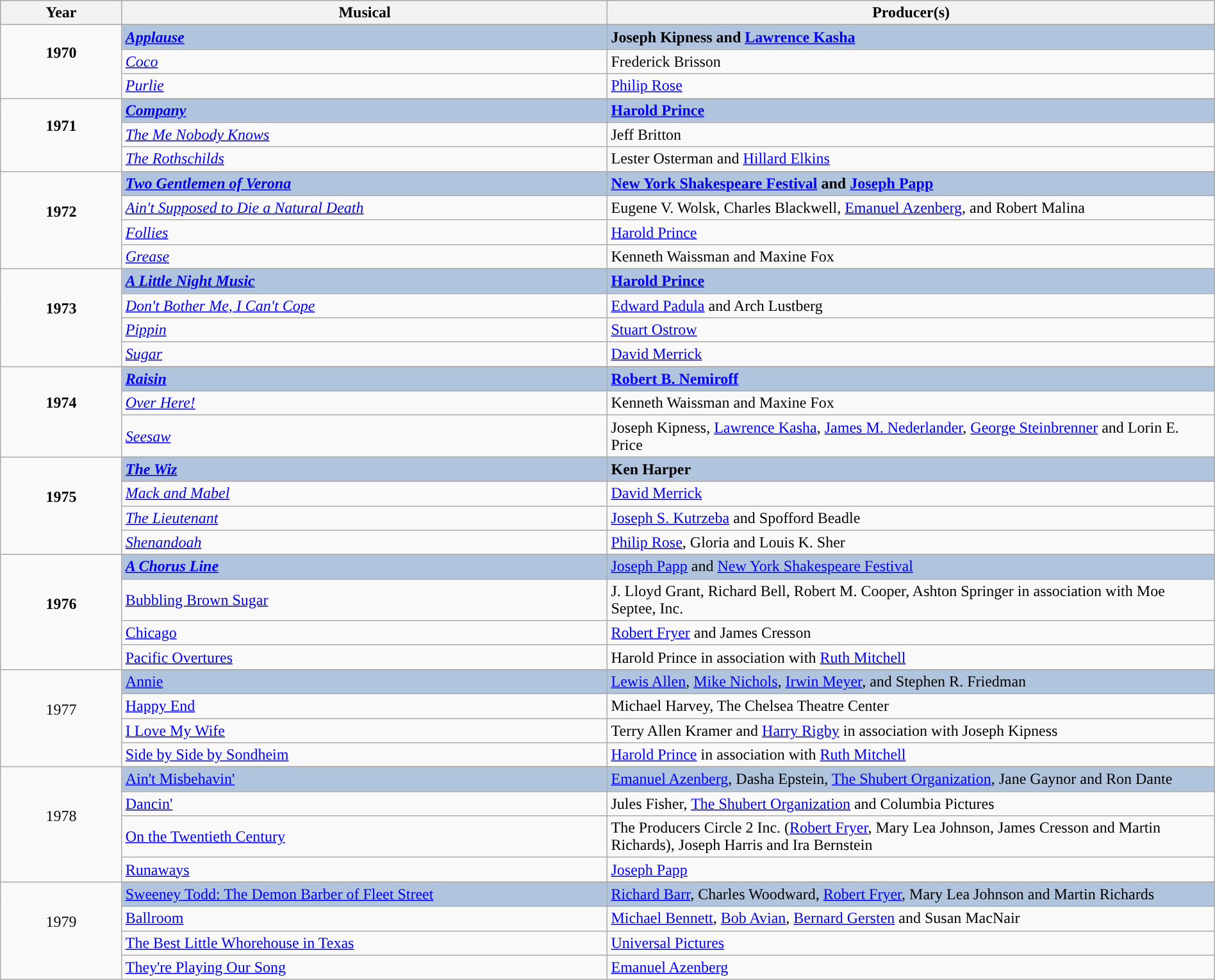<table class="wikitable" style="width:100%;">
<tr style="background:#bebebe;">
<th style="width:10%;">Year</th>
<th style="width:40%;">Musical</th>
<th style="width:50%;">Producer(s)</th>
</tr>
<tr>
<td rowspan="4" align="center"><strong>1970</strong><br><br></td>
</tr>
<tr style="background:#B0C4DE">
<td><em><a href='#'><strong>Applause</strong></a></em><br><strong></strong></td>
<td><strong>Joseph Kipness and <a href='#'>Lawrence Kasha</a></strong></td>
</tr>
<tr>
<td><em><a href='#'>Coco</a></em><br></td>
<td>Frederick Brisson</td>
</tr>
<tr>
<td><em><a href='#'>Purlie</a></em><br></td>
<td><a href='#'>Philip Rose</a></td>
</tr>
<tr>
<td rowspan="4" align="center"><strong>1971</strong><br><br></td>
</tr>
<tr style="background:#B0C4DE">
<td><em><a href='#'><strong>Company</strong></a></em><br><strong></strong></td>
<td><strong><a href='#'>Harold Prince</a></strong></td>
</tr>
<tr>
<td><em><a href='#'>The Me Nobody Knows</a></em><br></td>
<td>Jeff Britton</td>
</tr>
<tr>
<td><em><a href='#'>The Rothschilds</a></em><br></td>
<td>Lester Osterman and <a href='#'>Hillard Elkins</a></td>
</tr>
<tr>
<td rowspan="5" align="center"><strong>1972</strong><br><br></td>
</tr>
<tr style="background:#B0C4DE">
<td><em><a href='#'><strong>Two Gentlemen of Verona</strong></a></em><br><strong></strong></td>
<td><strong><a href='#'>New York Shakespeare Festival</a> and <a href='#'>Joseph Papp</a></strong></td>
</tr>
<tr>
<td><em><a href='#'>Ain't Supposed to Die a Natural Death</a></em><br></td>
<td>Eugene V. Wolsk, Charles Blackwell, <a href='#'>Emanuel Azenberg</a>, and Robert Malina</td>
</tr>
<tr>
<td><em><a href='#'>Follies</a></em><br></td>
<td><a href='#'>Harold Prince</a></td>
</tr>
<tr>
<td><em><a href='#'>Grease</a></em><br></td>
<td>Kenneth Waissman and Maxine Fox</td>
</tr>
<tr>
<td rowspan="5" align="center"><strong>1973</strong><br><br></td>
</tr>
<tr style="background:#B0C4DE">
<td><strong><em><a href='#'>A Little Night Music</a></em></strong><br><strong></strong></td>
<td><strong><a href='#'>Harold Prince</a></strong></td>
</tr>
<tr>
<td><em><a href='#'>Don't Bother Me, I Can't Cope</a></em><br></td>
<td><a href='#'>Edward Padula</a> and Arch Lustberg</td>
</tr>
<tr>
<td><em><a href='#'>Pippin</a></em><br></td>
<td><a href='#'>Stuart Ostrow</a></td>
</tr>
<tr>
<td><em><a href='#'>Sugar</a></em><br></td>
<td><a href='#'>David Merrick</a></td>
</tr>
<tr>
<td rowspan="4" align="center"><strong>1974</strong><br><br></td>
</tr>
<tr style="background:#B0C4DE">
<td><em><a href='#'><strong>Raisin</strong></a></em><br><strong></strong></td>
<td><strong><a href='#'>Robert B. Nemiroff</a></strong></td>
</tr>
<tr>
<td><em><a href='#'>Over Here!</a></em><br></td>
<td>Kenneth Waissman and Maxine Fox</td>
</tr>
<tr>
<td><em><a href='#'>Seesaw</a></em><br></td>
<td>Joseph Kipness, <a href='#'>Lawrence Kasha</a>, <a href='#'>James M. Nederlander</a>, <a href='#'>George Steinbrenner</a> and Lorin E. Price</td>
</tr>
<tr>
<td rowspan="5" align="center"><strong>1975</strong><br><br></td>
</tr>
<tr style="background:#B0C4DE">
<td><strong><em><a href='#'>The Wiz</a></em></strong><br><strong></strong></td>
<td><strong>Ken Harper</strong></td>
</tr>
<tr>
<td><em><a href='#'>Mack and Mabel</a></em><br></td>
<td><a href='#'>David Merrick</a></td>
</tr>
<tr>
<td><em><a href='#'>The Lieutenant</a></em><br></td>
<td><a href='#'>Joseph S. Kutrzeba</a> and Spofford Beadle</td>
</tr>
<tr>
<td><em><a href='#'>Shenandoah</a></em><br></td>
<td><a href='#'>Philip Rose</a>, Gloria and Louis K. Sher</td>
</tr>
<tr>
<td rowspan="5" align="center"><strong>1976</strong><br><br></td>
</tr>
<tr style="background:#B0C4DE">
<td><strong><em><a href='#'>A Chorus Line</a><em> <strong><br></strong><strong></td>
<td></strong><a href='#'>Joseph Papp</a> and <a href='#'>New York Shakespeare Festival</a><strong></td>
</tr>
<tr>
<td></em><a href='#'>Bubbling Brown Sugar</a><em><br></td>
<td>J. Lloyd Grant, Richard Bell, Robert M. Cooper, Ashton Springer in association with Moe Septee, Inc.</td>
</tr>
<tr>
<td></em><a href='#'>Chicago</a><em><br></td>
<td><a href='#'>Robert Fryer</a> and James Cresson</td>
</tr>
<tr>
<td></em><a href='#'>Pacific Overtures</a><em><br></td>
<td>Harold Prince in association with <a href='#'>Ruth Mitchell</a></td>
</tr>
<tr>
<td rowspan="5" align="center"></strong>1977<strong><br><br></td>
</tr>
<tr style="background:#B0C4DE">
<td></em><a href='#'></strong>Annie<strong></a><em><br></strong><strong></td>
<td></strong><a href='#'>Lewis Allen</a>, <a href='#'>Mike Nichols</a>, <a href='#'>Irwin Meyer</a>, and Stephen R. Friedman<strong></td>
</tr>
<tr>
<td></em><a href='#'>Happy End</a><em><br></td>
<td>Michael Harvey, The Chelsea Theatre Center</td>
</tr>
<tr>
<td></em><a href='#'>I Love My Wife</a><em><br></td>
<td>Terry Allen Kramer and <a href='#'>Harry Rigby</a> in association with Joseph Kipness</td>
</tr>
<tr>
<td></em><a href='#'>Side by Side by Sondheim</a><em><br></td>
<td><a href='#'>Harold Prince</a> in association with <a href='#'>Ruth Mitchell</a></td>
</tr>
<tr>
<td rowspan="5" align="center"></strong>1978<strong><br><br></td>
</tr>
<tr style="background:#B0C4DE">
<td></em><a href='#'></strong>Ain't Misbehavin'<strong></a><em><br></strong><strong></td>
<td></strong><a href='#'>Emanuel Azenberg</a>, Dasha Epstein, <a href='#'>The Shubert Organization</a>, Jane Gaynor and Ron Dante<strong></td>
</tr>
<tr>
<td></em><a href='#'>Dancin'</a><em><br></td>
<td>Jules Fisher, <a href='#'>The Shubert Organization</a> and Columbia Pictures</td>
</tr>
<tr>
<td></em><a href='#'>On the Twentieth Century</a><em><br></td>
<td>The Producers Circle 2 Inc. (<a href='#'>Robert Fryer</a>, Mary Lea Johnson, James Cresson and Martin Richards), Joseph Harris and Ira Bernstein</td>
</tr>
<tr>
<td></em><a href='#'>Runaways</a><em><br></td>
<td><a href='#'>Joseph Papp</a></td>
</tr>
<tr>
<td rowspan="5" align="center"></strong>1979<strong><br><br></td>
</tr>
<tr style="background:#B0C4DE">
<td></em></strong><a href='#'>Sweeney Todd: The Demon Barber of Fleet Street</a><strong><em><br></strong><strong></td>
<td></strong><a href='#'>Richard Barr</a>, Charles Woodward, <a href='#'>Robert Fryer</a>, Mary Lea Johnson and Martin Richards<strong></td>
</tr>
<tr>
<td></em><a href='#'>Ballroom</a><em><br></td>
<td><a href='#'>Michael Bennett</a>, <a href='#'>Bob Avian</a>, <a href='#'>Bernard Gersten</a> and Susan MacNair</td>
</tr>
<tr>
<td></em><a href='#'>The Best Little Whorehouse in Texas</a><em><br></td>
<td><a href='#'>Universal Pictures</a></td>
</tr>
<tr>
<td></em><a href='#'>They're Playing Our Song</a><em><br></td>
<td><a href='#'>Emanuel Azenberg</a></td>
</tr>
</table>
